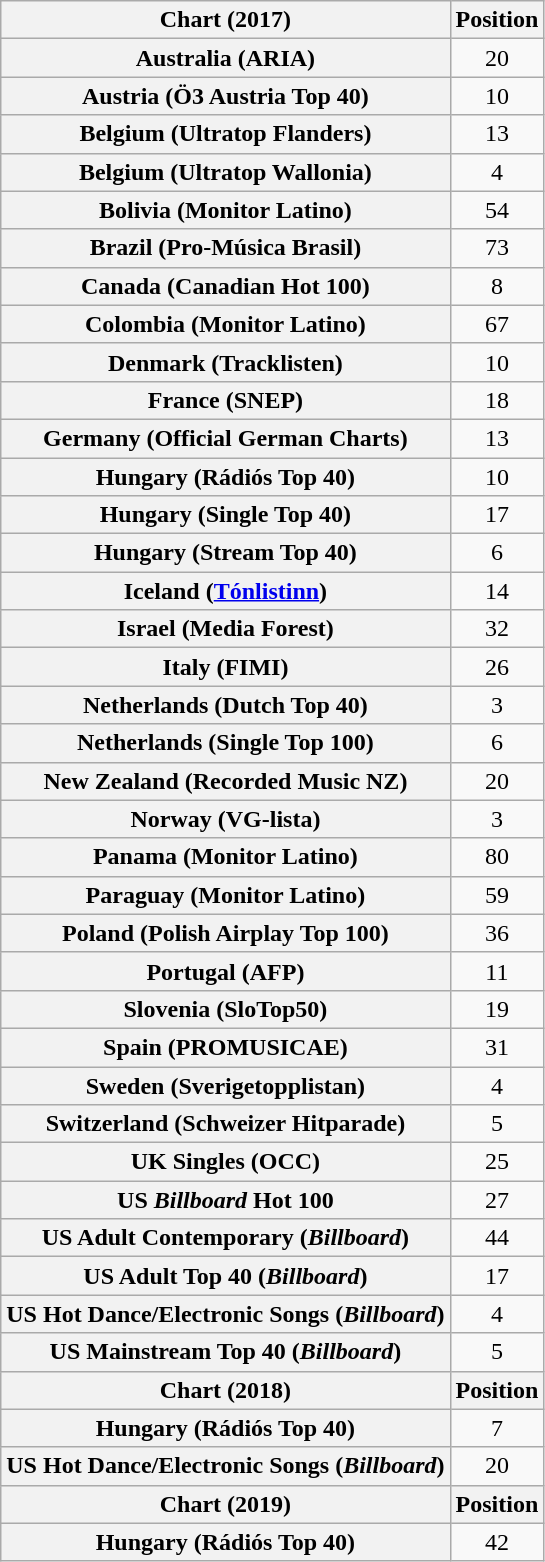<table class="wikitable sortable plainrowheaders" style="text-align:center">
<tr>
<th scope="col">Chart (2017)</th>
<th scope="col">Position</th>
</tr>
<tr>
<th scope="row">Australia (ARIA)</th>
<td>20</td>
</tr>
<tr>
<th scope="row">Austria (Ö3 Austria Top 40)</th>
<td>10</td>
</tr>
<tr>
<th scope="row">Belgium (Ultratop Flanders)</th>
<td>13</td>
</tr>
<tr>
<th scope="row">Belgium (Ultratop Wallonia)</th>
<td>4</td>
</tr>
<tr>
<th scope="row">Bolivia (Monitor Latino)</th>
<td>54</td>
</tr>
<tr>
<th scope="row">Brazil (Pro-Música Brasil)</th>
<td>73</td>
</tr>
<tr>
<th scope="row">Canada (Canadian Hot 100)</th>
<td>8</td>
</tr>
<tr>
<th scope="row">Colombia (Monitor Latino)</th>
<td>67</td>
</tr>
<tr>
<th scope="row">Denmark (Tracklisten)</th>
<td>10</td>
</tr>
<tr>
<th scope="row">France (SNEP)</th>
<td>18</td>
</tr>
<tr>
<th scope="row">Germany (Official German Charts)</th>
<td>13</td>
</tr>
<tr>
<th scope="row">Hungary (Rádiós Top 40)</th>
<td>10</td>
</tr>
<tr>
<th scope="row">Hungary (Single Top 40)</th>
<td>17</td>
</tr>
<tr>
<th scope="row">Hungary (Stream Top 40)</th>
<td>6</td>
</tr>
<tr>
<th scope="row">Iceland (<a href='#'>Tónlistinn</a>)</th>
<td>14</td>
</tr>
<tr>
<th scope="row">Israel (Media Forest)</th>
<td>32</td>
</tr>
<tr>
<th scope="row">Italy (FIMI)</th>
<td>26</td>
</tr>
<tr>
<th scope="row">Netherlands (Dutch Top 40)</th>
<td>3</td>
</tr>
<tr>
<th scope="row">Netherlands (Single Top 100)</th>
<td>6</td>
</tr>
<tr>
<th scope="row">New Zealand (Recorded Music NZ)</th>
<td>20</td>
</tr>
<tr>
<th scope="row">Norway (VG-lista)</th>
<td>3</td>
</tr>
<tr>
<th scope="row">Panama (Monitor Latino)</th>
<td>80</td>
</tr>
<tr>
<th scope="row">Paraguay (Monitor Latino)</th>
<td>59</td>
</tr>
<tr>
<th scope="row">Poland (Polish Airplay Top 100)</th>
<td>36</td>
</tr>
<tr>
<th scope="row">Portugal (AFP)</th>
<td>11</td>
</tr>
<tr>
<th scope="row">Slovenia (SloTop50)</th>
<td>19</td>
</tr>
<tr>
<th scope="row">Spain (PROMUSICAE)</th>
<td>31</td>
</tr>
<tr>
<th scope="row">Sweden (Sverigetopplistan)</th>
<td>4</td>
</tr>
<tr>
<th scope="row">Switzerland (Schweizer Hitparade)</th>
<td>5</td>
</tr>
<tr>
<th scope="row">UK Singles (OCC)</th>
<td>25</td>
</tr>
<tr>
<th scope="row">US <em>Billboard</em> Hot 100</th>
<td>27</td>
</tr>
<tr>
<th scope="row">US Adult Contemporary (<em>Billboard</em>)</th>
<td>44</td>
</tr>
<tr>
<th scope="row">US Adult Top 40 (<em>Billboard</em>)</th>
<td>17</td>
</tr>
<tr>
<th scope="row">US Hot Dance/Electronic Songs (<em>Billboard</em>)</th>
<td>4</td>
</tr>
<tr>
<th scope="row">US Mainstream Top 40 (<em>Billboard</em>)</th>
<td>5</td>
</tr>
<tr>
<th scope="col">Chart (2018)</th>
<th scope="col">Position</th>
</tr>
<tr>
<th scope="row">Hungary (Rádiós Top 40)</th>
<td>7</td>
</tr>
<tr>
<th scope="row">US Hot Dance/Electronic Songs (<em>Billboard</em>)</th>
<td>20</td>
</tr>
<tr>
<th scope="col">Chart (2019)</th>
<th scope="col">Position</th>
</tr>
<tr>
<th scope="row">Hungary (Rádiós Top 40)</th>
<td>42</td>
</tr>
</table>
